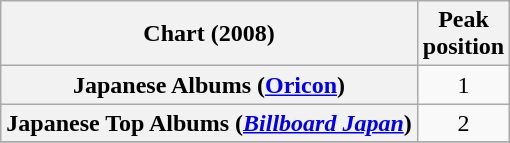<table class="wikitable sortable plainrowheaders">
<tr>
<th>Chart (2008)</th>
<th>Peak<br>position</th>
</tr>
<tr>
<th scope="row">Japanese Albums (<a href='#'>Oricon</a>)</th>
<td align="center">1</td>
</tr>
<tr>
<th scope="row">Japanese Top Albums (<em><a href='#'>Billboard Japan</a></em>)</th>
<td align="center">2</td>
</tr>
<tr>
</tr>
</table>
